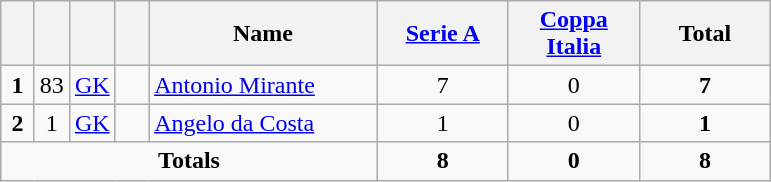<table class="wikitable" style="text-align:center">
<tr>
<th width=15></th>
<th width=15></th>
<th width=15></th>
<th width=15></th>
<th width=145>Name</th>
<th width=80><strong><a href='#'>Serie A</a></strong></th>
<th width=80><strong><a href='#'>Coppa Italia</a></strong></th>
<th width=80>Total</th>
</tr>
<tr>
<td><strong>1</strong></td>
<td>83</td>
<td><a href='#'>GK</a></td>
<td></td>
<td align=left><a href='#'>Antonio Mirante</a></td>
<td>7</td>
<td>0</td>
<td><strong>7</strong></td>
</tr>
<tr>
<td><strong>2</strong></td>
<td>1</td>
<td><a href='#'>GK</a></td>
<td></td>
<td align=left><a href='#'>Angelo da Costa</a></td>
<td>1</td>
<td>0</td>
<td><strong>1</strong></td>
</tr>
<tr>
<td colspan=5><strong>Totals</strong></td>
<td><strong>8</strong></td>
<td><strong>0</strong></td>
<td><strong>8</strong></td>
</tr>
</table>
